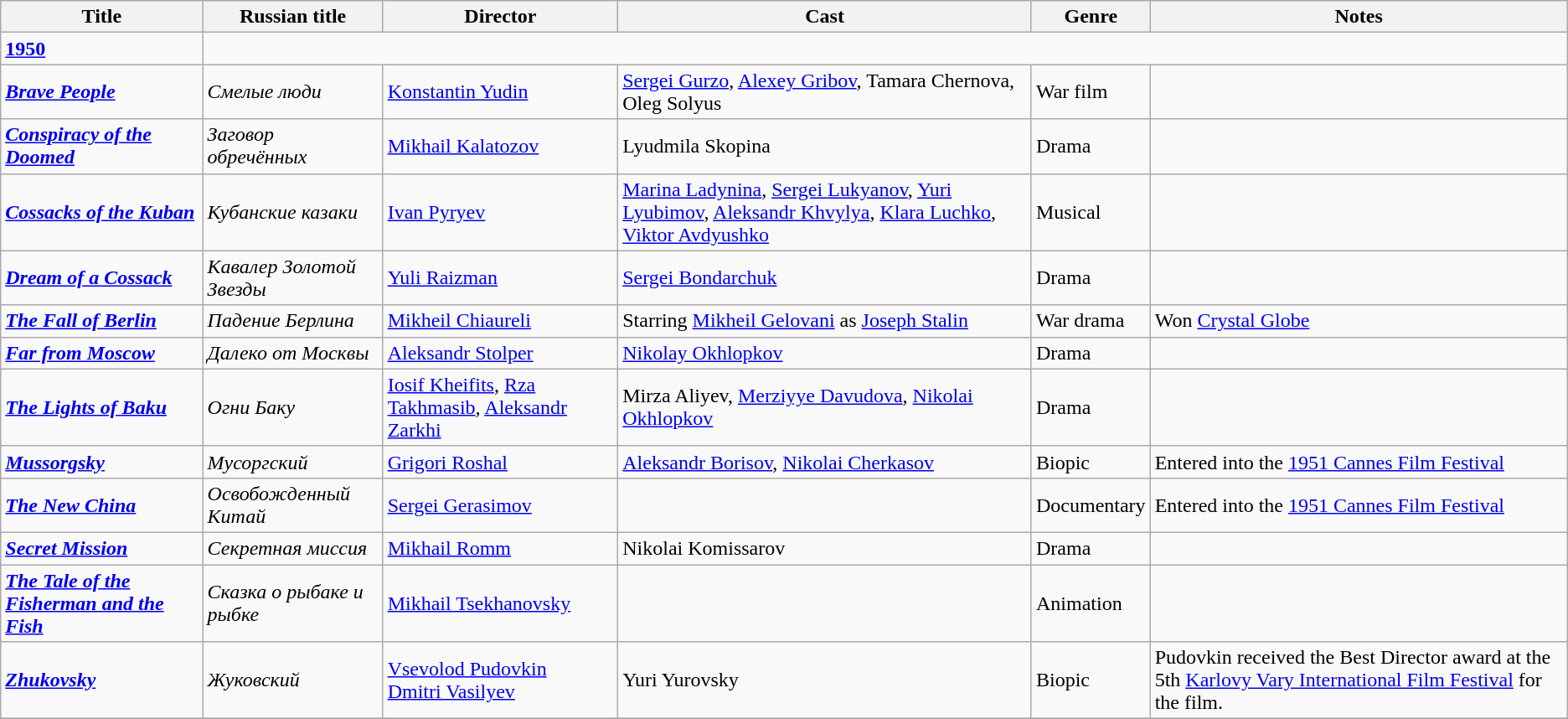<table class="wikitable">
<tr>
<th>Title</th>
<th>Russian title</th>
<th>Director</th>
<th>Cast</th>
<th>Genre</th>
<th>Notes</th>
</tr>
<tr>
<td><strong><a href='#'>1950</a></strong></td>
</tr>
<tr>
<td><strong><em><a href='#'>Brave People</a></em></strong></td>
<td><em>Смелые люди</em></td>
<td><a href='#'>Konstantin Yudin</a></td>
<td><a href='#'>Sergei Gurzo</a>, <a href='#'>Alexey Gribov</a>,  Tamara Chernova, Oleg Solyus</td>
<td>War film</td>
<td></td>
</tr>
<tr>
<td><strong><em><a href='#'>Conspiracy of the Doomed</a></em></strong></td>
<td><em>Заговор обречённых</em></td>
<td><a href='#'>Mikhail Kalatozov</a></td>
<td>Lyudmila Skopina</td>
<td>Drama</td>
<td></td>
</tr>
<tr>
<td><strong><em><a href='#'>Cossacks of the Kuban</a></em></strong></td>
<td><em>Кубанские казаки</em></td>
<td><a href='#'>Ivan Pyryev</a></td>
<td><a href='#'>Marina Ladynina</a>, <a href='#'>Sergei Lukyanov</a>, <a href='#'>Yuri Lyubimov</a>, <a href='#'>Aleksandr Khvylya</a>, <a href='#'>Klara Luchko</a>, <a href='#'>Viktor Avdyushko</a></td>
<td>Musical</td>
<td></td>
</tr>
<tr>
<td><strong><em><a href='#'>Dream of a Cossack</a></em></strong></td>
<td><em>Кавалер Золотой Звезды</em></td>
<td><a href='#'>Yuli Raizman</a></td>
<td><a href='#'>Sergei Bondarchuk</a></td>
<td>Drama</td>
<td></td>
</tr>
<tr>
<td><strong><em><a href='#'>The Fall of Berlin</a></em></strong></td>
<td><em>Падение Берлина</em></td>
<td><a href='#'>Mikheil Chiaureli</a></td>
<td>Starring <a href='#'>Mikheil Gelovani</a> as <a href='#'>Joseph Stalin</a></td>
<td>War drama</td>
<td>Won <a href='#'>Crystal Globe</a></td>
</tr>
<tr>
<td><strong><em><a href='#'>Far from Moscow</a></em></strong></td>
<td><em>Далеко от Москвы</em></td>
<td><a href='#'>Aleksandr Stolper</a></td>
<td><a href='#'>Nikolay Okhlopkov</a></td>
<td>Drama</td>
<td></td>
</tr>
<tr>
<td><strong><em><a href='#'>The Lights of Baku</a></em></strong></td>
<td><em>Огни Баку</em></td>
<td><a href='#'>Iosif Kheifits</a>, <a href='#'>Rza Takhmasib</a>, <a href='#'>Aleksandr Zarkhi</a></td>
<td>Mirza Aliyev, <a href='#'>Merziyye Davudova</a>, <a href='#'>Nikolai Okhlopkov</a></td>
<td>Drama</td>
<td></td>
</tr>
<tr>
<td><strong><em><a href='#'>Mussorgsky</a></em></strong></td>
<td><em>Мусоргский</em></td>
<td><a href='#'>Grigori Roshal</a></td>
<td><a href='#'>Aleksandr Borisov</a>, <a href='#'>Nikolai Cherkasov</a></td>
<td>Biopic</td>
<td>Entered into the <a href='#'>1951 Cannes Film Festival</a></td>
</tr>
<tr>
<td><strong><em><a href='#'>The New China</a></em></strong></td>
<td><em>Освобожденный Китай</em></td>
<td><a href='#'>Sergei Gerasimov</a></td>
<td></td>
<td>Documentary</td>
<td>Entered into the <a href='#'>1951 Cannes Film Festival</a></td>
</tr>
<tr>
<td><strong><em><a href='#'>Secret Mission</a></em></strong></td>
<td><em>Секретная миссия</em></td>
<td><a href='#'>Mikhail Romm</a></td>
<td>Nikolai Komissarov</td>
<td>Drama</td>
<td></td>
</tr>
<tr>
<td><strong><em><a href='#'>The Tale of the Fisherman and the Fish</a></em></strong></td>
<td><em>Сказка о рыбаке и рыбке</em></td>
<td><a href='#'>Mikhail Tsekhanovsky</a></td>
<td></td>
<td>Animation</td>
<td></td>
</tr>
<tr>
<td><strong><em><a href='#'>Zhukovsky</a></em></strong></td>
<td><em>Жуковский</em></td>
<td><a href='#'>Vsevolod Pudovkin</a><br><a href='#'>Dmitri Vasilyev</a></td>
<td>Yuri Yurovsky</td>
<td>Biopic</td>
<td>Pudovkin received the Best Director award at the 5th <a href='#'>Karlovy Vary International Film Festival</a> for the film.</td>
</tr>
<tr>
</tr>
</table>
